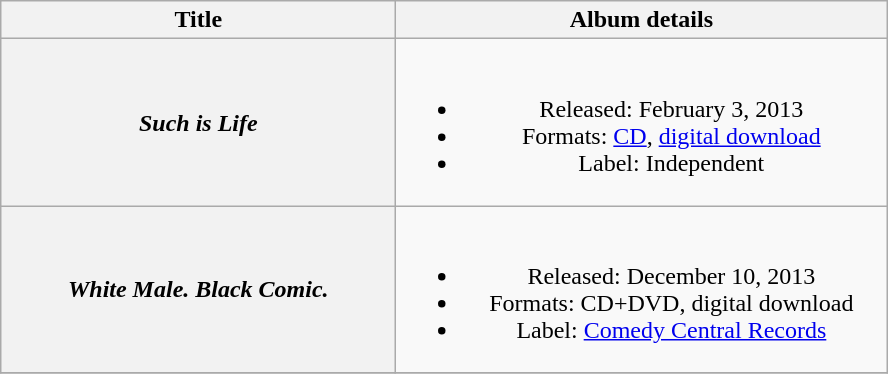<table class="wikitable plainrowheaders" style="text-align:center;">
<tr>
<th scope="col" style="width:16em;">Title</th>
<th scope="col" style="width:20em;">Album details</th>
</tr>
<tr>
<th scope="row"><em>Such is Life</em></th>
<td><br><ul><li>Released: February 3, 2013</li><li>Formats: <a href='#'>CD</a>, <a href='#'>digital download</a></li><li>Label: Independent</li></ul></td>
</tr>
<tr>
<th scope="row"><em>White Male. Black Comic.</em></th>
<td><br><ul><li>Released: December 10, 2013</li><li>Formats: CD+DVD, digital download</li><li>Label: <a href='#'>Comedy Central Records</a></li></ul></td>
</tr>
<tr>
</tr>
</table>
